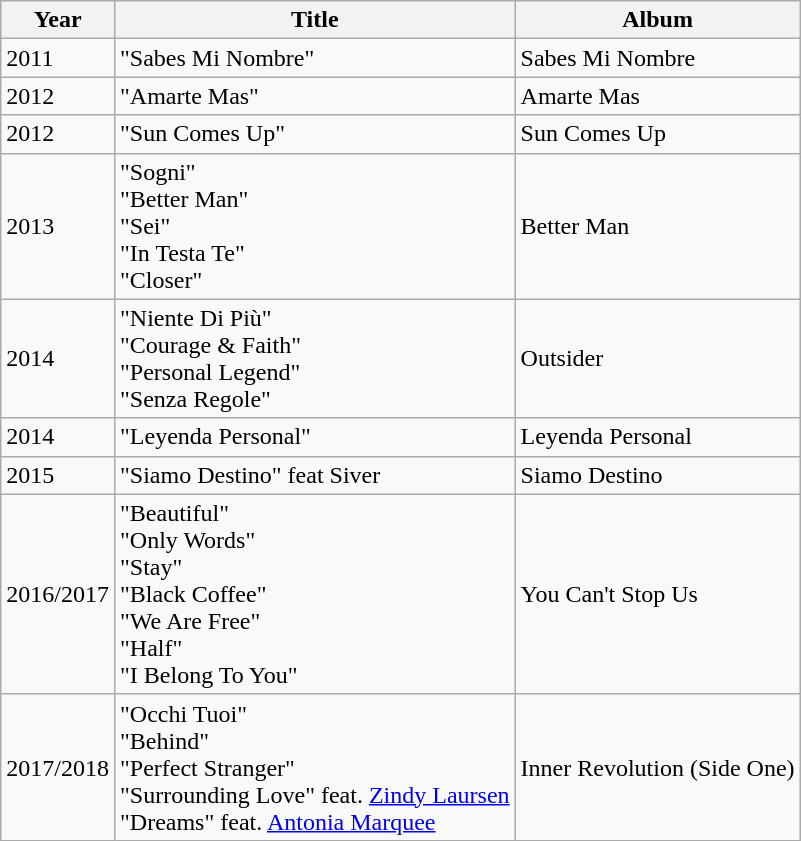<table class="wikitable">
<tr>
<th>Year</th>
<th>Title</th>
<th>Album</th>
</tr>
<tr>
<td>2011</td>
<td>"Sabes Mi Nombre"</td>
<td>Sabes Mi Nombre</td>
</tr>
<tr>
<td>2012</td>
<td>"Amarte Mas"</td>
<td>Amarte Mas</td>
</tr>
<tr>
<td>2012</td>
<td>"Sun Comes Up"</td>
<td>Sun Comes Up</td>
</tr>
<tr>
<td>2013</td>
<td>"Sogni"<br>"Better Man"<br>"Sei"<br>"In Testa Te"<br>"Closer"</td>
<td>Better Man</td>
</tr>
<tr>
<td>2014</td>
<td>"Niente Di Più"<br>"Courage & Faith"<br>"Personal Legend"<br>"Senza Regole"</td>
<td>Outsider</td>
</tr>
<tr>
<td>2014</td>
<td>"Leyenda Personal"</td>
<td>Leyenda Personal</td>
</tr>
<tr>
<td>2015</td>
<td>"Siamo Destino" feat Siver</td>
<td>Siamo Destino</td>
</tr>
<tr>
<td>2016/2017</td>
<td>"Beautiful"<br>"Only Words"<br>"Stay"<br>"Black Coffee"<br>"We Are Free"<br>"Half"<br>"I Belong To You"</td>
<td>You Can't Stop Us</td>
</tr>
<tr>
<td>2017/2018</td>
<td>"Occhi Tuoi"<br>"Behind"<br>"Perfect Stranger"<br>"Surrounding Love" feat. <a href='#'>Zindy Laursen</a><br>"Dreams" feat. <a href='#'>Antonia Marquee</a></td>
<td>Inner Revolution (Side One)</td>
</tr>
</table>
